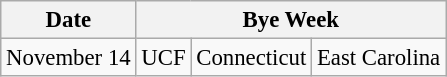<table class="wikitable" style="font-size:95%;">
<tr>
<th>Date</th>
<th colspan="3">Bye Week</th>
</tr>
<tr>
<td>November 14</td>
<td>UCF</td>
<td>Connecticut</td>
<td>East Carolina</td>
</tr>
</table>
